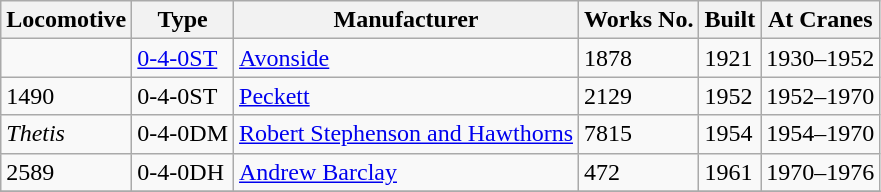<table class="wikitable sortable">
<tr>
<th>Locomotive</th>
<th>Type</th>
<th>Manufacturer</th>
<th>Works No.</th>
<th>Built</th>
<th>At Cranes</th>
</tr>
<tr>
<td></td>
<td><a href='#'>0-4-0ST</a></td>
<td><a href='#'>Avonside</a></td>
<td>1878</td>
<td>1921</td>
<td>1930–1952</td>
</tr>
<tr>
<td>1490</td>
<td>0-4-0ST</td>
<td><a href='#'>Peckett</a></td>
<td>2129</td>
<td>1952</td>
<td>1952–1970</td>
</tr>
<tr>
<td><em>Thetis</em></td>
<td>0-4-0DM</td>
<td><a href='#'>Robert Stephenson and Hawthorns</a></td>
<td>7815</td>
<td>1954</td>
<td>1954–1970</td>
</tr>
<tr>
<td>2589</td>
<td>0-4-0DH</td>
<td><a href='#'>Andrew Barclay</a></td>
<td>472</td>
<td>1961</td>
<td>1970–1976</td>
</tr>
<tr>
</tr>
</table>
